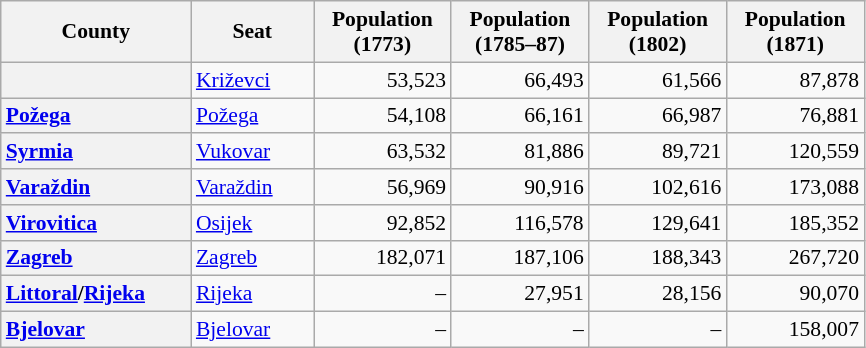<table class="sortable plainrowheaders wikitable" style="cellspacing=2px; text-align:left; font-size:90%;">
<tr style="font-size:100%; text-align:right;">
<th style="width:120px;"  scope="col">County</th>
<th style="width:75px;"  scope="col">Seat</th>
<th style="width:85px;" scope="col">Population (1773)</th>
<th ! style="width:85px;" scope="col">Population (1785–87)</th>
<th style="width:85px;" scope="col">Population (1802)</th>
<th style="width:85px;" scope="col">Population (1871)</th>
</tr>
<tr>
<th scope="row" style=text-align:left></th>
<td><a href='#'>Križevci</a></td>
<td style="text-align:right">53,523</td>
<td style="text-align:right">66,493</td>
<td style="text-align:right">61,566</td>
<td style="text-align:right">87,878</td>
</tr>
<tr>
<th scope="row" style=text-align:left><a href='#'>Požega</a></th>
<td><a href='#'>Požega</a></td>
<td style="text-align:right">54,108</td>
<td style="text-align:right">66,161</td>
<td style="text-align:right">66,987</td>
<td style="text-align:right">76,881</td>
</tr>
<tr>
<th scope="row" style=text-align:left><a href='#'>Syrmia</a></th>
<td><a href='#'>Vukovar</a></td>
<td style="text-align:right">63,532</td>
<td style="text-align:right">81,886</td>
<td style="text-align:right">89,721</td>
<td style="text-align:right">120,559</td>
</tr>
<tr>
<th scope="row" style=text-align:left><a href='#'>Varaždin</a></th>
<td><a href='#'>Varaždin</a></td>
<td style="text-align:right">56,969</td>
<td style="text-align:right">90,916</td>
<td style="text-align:right">102,616</td>
<td style="text-align:right">173,088</td>
</tr>
<tr>
<th scope="row" style=text-align:left><a href='#'>Virovitica</a></th>
<td><a href='#'>Osijek</a></td>
<td style="text-align:right">92,852</td>
<td style="text-align:right">116,578</td>
<td style="text-align:right">129,641</td>
<td style="text-align:right">185,352</td>
</tr>
<tr>
<th scope="row" style=text-align:left><a href='#'>Zagreb</a></th>
<td><a href='#'>Zagreb</a></td>
<td style="text-align:right">182,071</td>
<td style="text-align:right">187,106</td>
<td style="text-align:right">188,343</td>
<td style="text-align:right">267,720</td>
</tr>
<tr>
<th scope="row" style=text-align:left><a href='#'>Littoral</a>/<a href='#'>Rijeka</a></th>
<td><a href='#'>Rijeka</a></td>
<td style="text-align:right">–</td>
<td style="text-align:right">27,951</td>
<td style="text-align:right">28,156</td>
<td style="text-align:right">90,070</td>
</tr>
<tr>
<th scope="row" style=text-align:left><a href='#'>Bjelovar</a></th>
<td><a href='#'>Bjelovar</a></td>
<td style="text-align:right">–</td>
<td style="text-align:right">–</td>
<td style="text-align:right">–</td>
<td style="text-align:right">158,007</td>
</tr>
</table>
